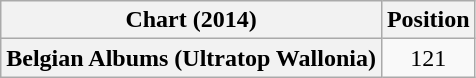<table class="wikitable plainrowheaders" style="text-align:center">
<tr>
<th scope="col">Chart (2014)</th>
<th scope="col">Position</th>
</tr>
<tr>
<th scope="row">Belgian Albums (Ultratop Wallonia)</th>
<td>121</td>
</tr>
</table>
